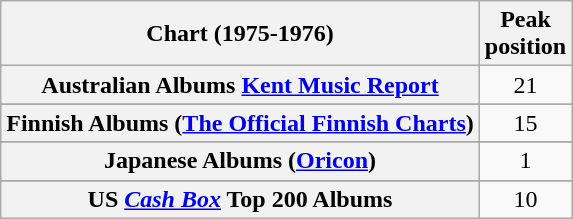<table class="wikitable sortable plainrowheaders" style="text-align:center;">
<tr>
<th>Chart (1975-1976)</th>
<th>Peak<br>position</th>
</tr>
<tr>
<th scope="row">Australian Albums <a href='#'>Kent Music Report</a></th>
<td>21</td>
</tr>
<tr>
</tr>
<tr>
<th scope="row">Finnish Albums (<a href='#'>The Official Finnish Charts</a>)</th>
<td align="center">15</td>
</tr>
<tr>
</tr>
<tr>
<th scope="row">Japanese Albums (<a href='#'>Oricon</a>)</th>
<td>1</td>
</tr>
<tr>
</tr>
<tr>
</tr>
<tr>
</tr>
<tr>
</tr>
<tr>
<th scope="row">US <em><a href='#'>Cash Box</a></em> Top 200 Albums</th>
<td align="center">10</td>
</tr>
</table>
